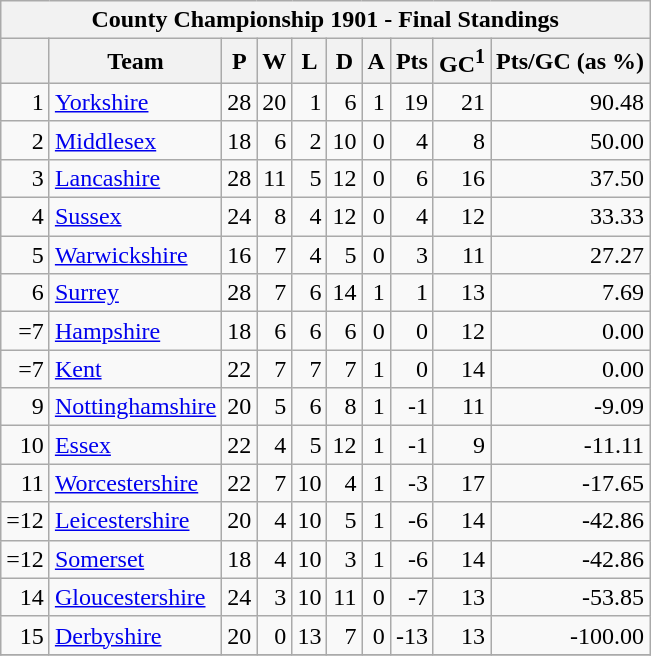<table class="wikitable">
<tr>
<th colspan="10">County Championship 1901 - Final Standings</th>
</tr>
<tr bgcolor="#efefef">
<th></th>
<th>Team</th>
<th>P</th>
<th>W</th>
<th>L</th>
<th>D</th>
<th>A</th>
<th>Pts</th>
<th>GC<sup>1</sup></th>
<th>Pts/GC (as %)</th>
</tr>
<tr align="right">
<td>1</td>
<td align="left"><a href='#'>Yorkshire</a></td>
<td>28</td>
<td>20</td>
<td>1</td>
<td>6</td>
<td>1</td>
<td>19</td>
<td>21</td>
<td>90.48</td>
</tr>
<tr align="right">
<td>2</td>
<td align="left"><a href='#'>Middlesex</a></td>
<td>18</td>
<td>6</td>
<td>2</td>
<td>10</td>
<td>0</td>
<td>4</td>
<td>8</td>
<td>50.00</td>
</tr>
<tr align="right">
<td>3</td>
<td align="left"><a href='#'>Lancashire</a></td>
<td>28</td>
<td>11</td>
<td>5</td>
<td>12</td>
<td>0</td>
<td>6</td>
<td>16</td>
<td>37.50</td>
</tr>
<tr align="right">
<td>4</td>
<td align="left"><a href='#'>Sussex</a></td>
<td>24</td>
<td>8</td>
<td>4</td>
<td>12</td>
<td>0</td>
<td>4</td>
<td>12</td>
<td>33.33</td>
</tr>
<tr align="right">
<td>5</td>
<td align="left"><a href='#'>Warwickshire</a></td>
<td>16</td>
<td>7</td>
<td>4</td>
<td>5</td>
<td>0</td>
<td>3</td>
<td>11</td>
<td>27.27</td>
</tr>
<tr align="right">
<td>6</td>
<td align="left"><a href='#'>Surrey</a></td>
<td>28</td>
<td>7</td>
<td>6</td>
<td>14</td>
<td>1</td>
<td>1</td>
<td>13</td>
<td>7.69</td>
</tr>
<tr align="right">
<td>=7</td>
<td align="left"><a href='#'>Hampshire</a></td>
<td>18</td>
<td>6</td>
<td>6</td>
<td>6</td>
<td>0</td>
<td>0</td>
<td>12</td>
<td>0.00</td>
</tr>
<tr align="right">
<td>=7</td>
<td align="left"><a href='#'>Kent</a></td>
<td>22</td>
<td>7</td>
<td>7</td>
<td>7</td>
<td>1</td>
<td>0</td>
<td>14</td>
<td>0.00</td>
</tr>
<tr align="right">
<td>9</td>
<td align="left"><a href='#'>Nottinghamshire</a></td>
<td>20</td>
<td>5</td>
<td>6</td>
<td>8</td>
<td>1</td>
<td>-1</td>
<td>11</td>
<td>-9.09</td>
</tr>
<tr align="right">
<td>10</td>
<td align="left"><a href='#'>Essex</a></td>
<td>22</td>
<td>4</td>
<td>5</td>
<td>12</td>
<td>1</td>
<td>-1</td>
<td>9</td>
<td>-11.11</td>
</tr>
<tr align="right">
<td>11</td>
<td align="left"><a href='#'>Worcestershire</a></td>
<td>22</td>
<td>7</td>
<td>10</td>
<td>4</td>
<td>1</td>
<td>-3</td>
<td>17</td>
<td>-17.65</td>
</tr>
<tr align="right">
<td>=12</td>
<td align="left"><a href='#'>Leicestershire</a></td>
<td>20</td>
<td>4</td>
<td>10</td>
<td>5</td>
<td>1</td>
<td>-6</td>
<td>14</td>
<td>-42.86</td>
</tr>
<tr align="right">
<td>=12</td>
<td align="left"><a href='#'>Somerset</a></td>
<td>18</td>
<td>4</td>
<td>10</td>
<td>3</td>
<td>1</td>
<td>-6</td>
<td>14</td>
<td>-42.86</td>
</tr>
<tr align="right">
<td>14</td>
<td align="left"><a href='#'>Gloucestershire</a></td>
<td>24</td>
<td>3</td>
<td>10</td>
<td>11</td>
<td>0</td>
<td>-7</td>
<td>13</td>
<td>-53.85</td>
</tr>
<tr align="right">
<td>15</td>
<td align="left"><a href='#'>Derbyshire</a></td>
<td>20</td>
<td>0</td>
<td>13</td>
<td>7</td>
<td>0</td>
<td>-13</td>
<td>13</td>
<td>-100.00</td>
</tr>
<tr>
</tr>
</table>
